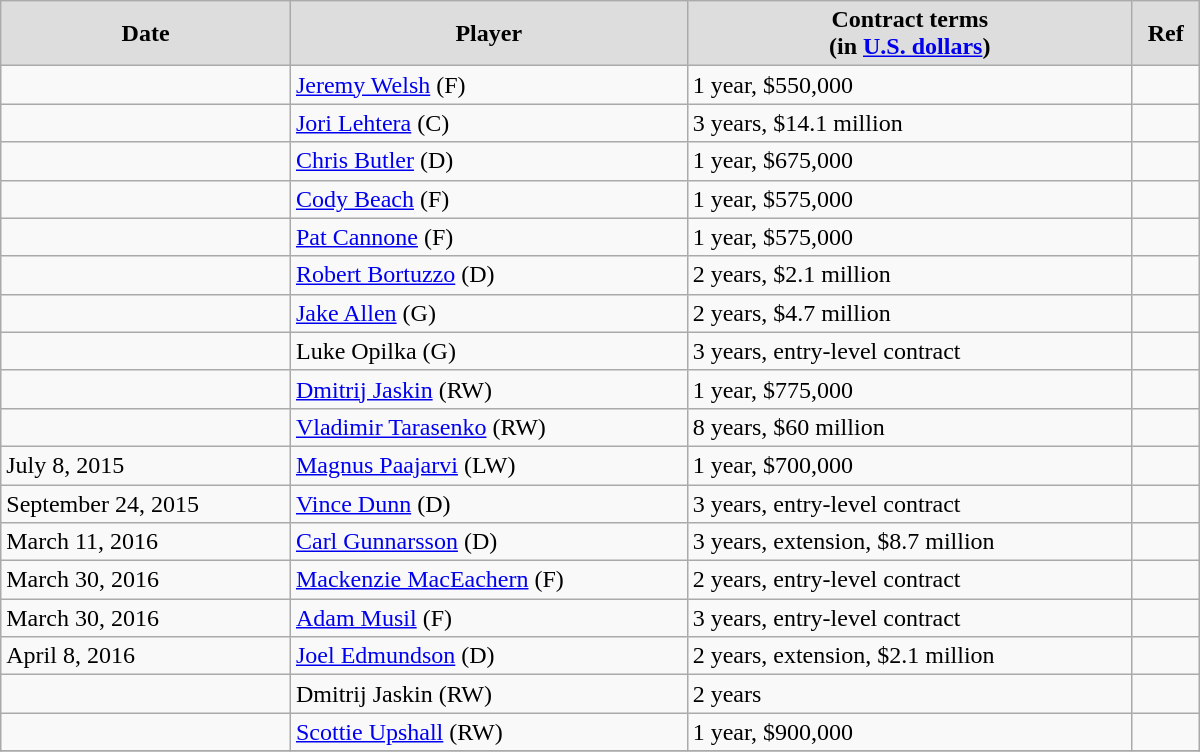<table class="wikitable" style="border-collapse: collapse; width: 50em; padding: 3;">
<tr align="center" bgcolor="#dddddd">
<td><strong>Date</strong></td>
<td><strong>Player</strong></td>
<td><strong>Contract terms</strong><br><strong>(in <a href='#'>U.S. dollars</a>)</strong></td>
<td><strong>Ref</strong></td>
</tr>
<tr>
<td></td>
<td><a href='#'>Jeremy Welsh</a> (F)</td>
<td>1 year, $550,000</td>
<td></td>
</tr>
<tr>
<td></td>
<td><a href='#'>Jori Lehtera</a> (C)</td>
<td>3 years, $14.1 million</td>
<td></td>
</tr>
<tr>
<td></td>
<td><a href='#'>Chris Butler</a> (D)</td>
<td>1 year, $675,000</td>
<td></td>
</tr>
<tr>
<td></td>
<td><a href='#'>Cody Beach</a> (F)</td>
<td>1 year, $575,000</td>
<td></td>
</tr>
<tr>
<td></td>
<td><a href='#'>Pat Cannone</a> (F)</td>
<td>1 year, $575,000</td>
<td></td>
</tr>
<tr>
<td></td>
<td><a href='#'>Robert Bortuzzo</a> (D)</td>
<td>2 years, $2.1 million</td>
<td></td>
</tr>
<tr>
<td></td>
<td><a href='#'>Jake Allen</a> (G)</td>
<td>2 years, $4.7 million</td>
<td></td>
</tr>
<tr>
<td></td>
<td>Luke Opilka (G)</td>
<td>3 years, entry-level contract</td>
<td></td>
</tr>
<tr>
<td></td>
<td><a href='#'>Dmitrij Jaskin</a> (RW)</td>
<td>1 year, $775,000</td>
<td></td>
</tr>
<tr>
<td></td>
<td><a href='#'>Vladimir Tarasenko</a> (RW)</td>
<td>8 years, $60 million</td>
<td></td>
</tr>
<tr>
<td>July 8, 2015</td>
<td><a href='#'>Magnus Paajarvi</a> (LW)</td>
<td>1 year, $700,000</td>
<td></td>
</tr>
<tr>
<td>September 24, 2015</td>
<td><a href='#'>Vince Dunn</a> (D)</td>
<td>3 years, entry-level contract</td>
<td></td>
</tr>
<tr>
<td>March 11, 2016</td>
<td><a href='#'>Carl Gunnarsson</a> (D)</td>
<td>3 years, extension, $8.7 million</td>
<td></td>
</tr>
<tr>
<td>March 30, 2016</td>
<td><a href='#'>Mackenzie MacEachern</a> (F)</td>
<td>2 years, entry-level contract</td>
<td></td>
</tr>
<tr>
<td>March 30, 2016</td>
<td><a href='#'>Adam Musil</a> (F)</td>
<td>3 years, entry-level contract</td>
<td></td>
</tr>
<tr>
<td>April 8, 2016</td>
<td><a href='#'>Joel Edmundson</a> (D)</td>
<td>2 years, extension, $2.1 million</td>
<td></td>
</tr>
<tr>
<td></td>
<td>Dmitrij Jaskin (RW)</td>
<td>2 years</td>
<td></td>
</tr>
<tr>
<td></td>
<td><a href='#'>Scottie Upshall</a> (RW)</td>
<td>1 year, $900,000</td>
<td></td>
</tr>
<tr>
</tr>
</table>
